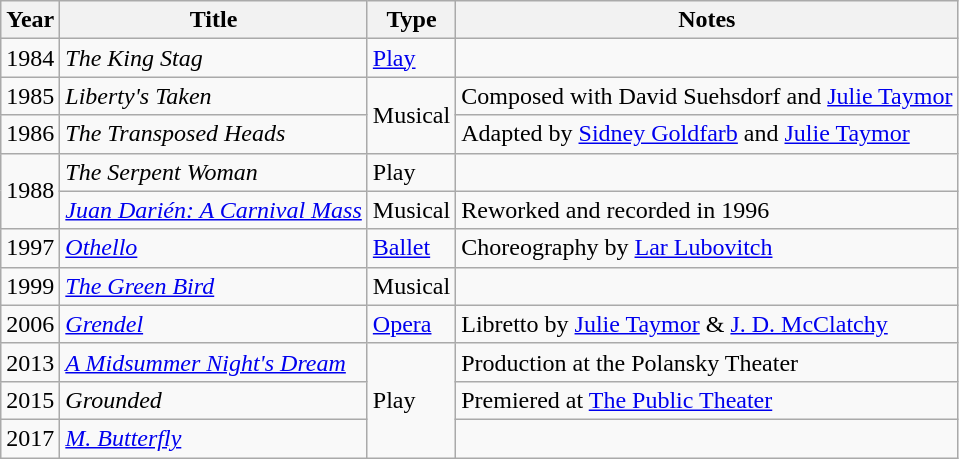<table class="wikitable">
<tr>
<th>Year</th>
<th>Title</th>
<th>Type</th>
<th>Notes</th>
</tr>
<tr>
<td>1984</td>
<td><em>The King Stag</em></td>
<td><a href='#'>Play</a></td>
<td></td>
</tr>
<tr>
<td>1985</td>
<td><em>Liberty's Taken</em></td>
<td rowspan="2">Musical</td>
<td>Composed with David Suehsdorf and <a href='#'>Julie Taymor</a></td>
</tr>
<tr>
<td>1986</td>
<td><em>The Transposed Heads</em></td>
<td>Adapted by <a href='#'>Sidney Goldfarb</a> and <a href='#'>Julie Taymor</a></td>
</tr>
<tr>
<td rowspan="2">1988</td>
<td><em>The Serpent Woman</em></td>
<td>Play</td>
<td></td>
</tr>
<tr>
<td><em><a href='#'>Juan Darién: A Carnival Mass</a></em></td>
<td>Musical</td>
<td>Reworked and recorded in 1996</td>
</tr>
<tr>
<td>1997</td>
<td><em><a href='#'>Othello</a></em></td>
<td><a href='#'>Ballet</a></td>
<td>Choreography by <a href='#'>Lar Lubovitch</a></td>
</tr>
<tr>
<td>1999</td>
<td><em><a href='#'>The Green Bird</a></em></td>
<td>Musical</td>
<td></td>
</tr>
<tr>
<td>2006</td>
<td><em><a href='#'>Grendel</a></em></td>
<td><a href='#'>Opera</a></td>
<td>Libretto by <a href='#'>Julie Taymor</a> & <a href='#'>J. D. McClatchy</a></td>
</tr>
<tr>
<td>2013</td>
<td><em><a href='#'>A Midsummer Night's Dream</a></em></td>
<td rowspan="3">Play</td>
<td>Production at the Polansky Theater</td>
</tr>
<tr>
<td>2015</td>
<td><em>Grounded</em></td>
<td>Premiered at <a href='#'>The Public Theater</a></td>
</tr>
<tr>
<td>2017</td>
<td><em><a href='#'>M. Butterfly</a></em></td>
<td></td>
</tr>
</table>
